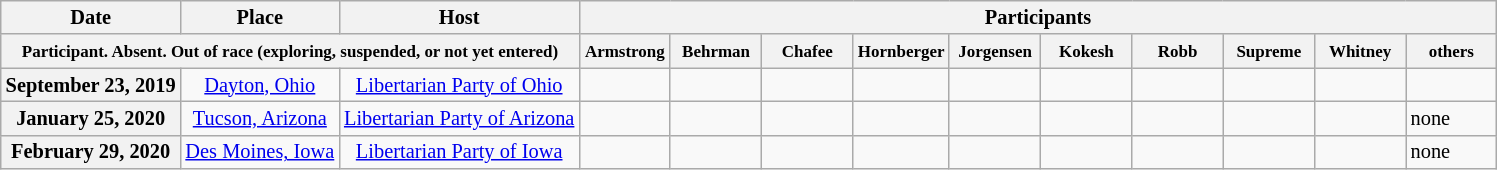<table class="wikitable" style="font-size:85%">
<tr>
<th style="white-space:nowrap;">Date</th>
<th>Place</th>
<th>Host</th>
<th scope="col" colspan="18">Participants</th>
</tr>
<tr>
<th colspan="3"><small> Participant.  Absent.  Out of race (exploring, suspended, or not yet entered)</small></th>
<th scope="col" style="width:4em;"><small>Armstrong</small></th>
<th scope="col" style="width:4em;"><small>Behrman</small></th>
<th scope="col" style="width:4em;"><small>Chafee</small></th>
<th scope="col" style="width:4em;"><small>Hornberger</small></th>
<th scope="col" style="width:4em;"><small>Jorgensen</small></th>
<th scope="col" style="width:4em;"><small>Kokesh</small></th>
<th scope="col" style="width:4em;"><small>Robb</small></th>
<th scope="col" style="width:4em;"><small>Supreme</small></th>
<th scope="col" style="width:4em;"><small>Whitney</small></th>
<th scope="col" style="width:4em;"><small>others</small></th>
</tr>
<tr>
<th style="white-space:nowrap; text-align:center;">September 23, 2019</th>
<td style="white-space:nowrap; text-align:center;"><a href='#'>Dayton, Ohio</a></td>
<td style="white-space:nowrap; text-align:center;"><a href='#'>Libertarian Party of Ohio</a></td>
<td></td>
<td></td>
<td></td>
<td></td>
<td></td>
<td></td>
<td></td>
<td></td>
<td></td>
<td></td>
</tr>
<tr>
<th style="white-space:nowrap; text-align:center;">January 25, 2020</th>
<td style="white-space:nowrap; text-align:center;"><a href='#'>Tucson, Arizona</a></td>
<td style="white-space:nowrap; text-align:center;"><a href='#'>Libertarian Party of Arizona</a></td>
<td></td>
<td></td>
<td></td>
<td></td>
<td></td>
<td></td>
<td></td>
<td></td>
<td></td>
<td>none</td>
</tr>
<tr>
<th style="white-space:nowrap; text-align:center;">February 29, 2020</th>
<td style="white-space:nowrap; text-align:center;"><a href='#'>Des Moines, Iowa</a></td>
<td style="white-space:nowrap; text-align:center;"><a href='#'>Libertarian Party of Iowa</a></td>
<td></td>
<td></td>
<td></td>
<td></td>
<td></td>
<td></td>
<td></td>
<td></td>
<td></td>
<td>none</td>
</tr>
</table>
